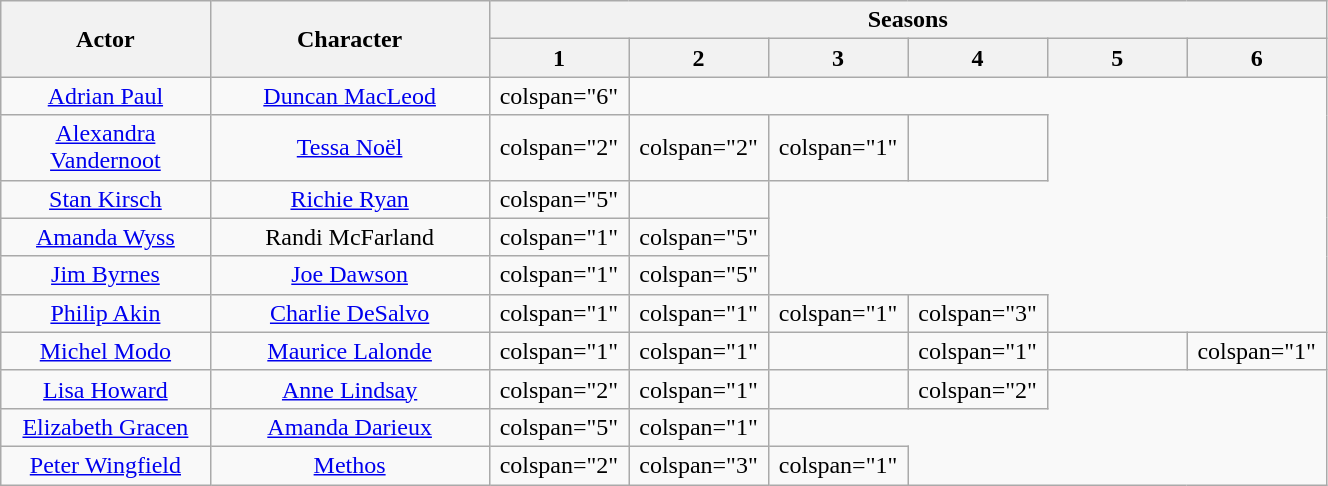<table class="wikitable plainrowheaders" style="text-align:center; font-size:100%; width:70%">
<tr>
<th style="width:15%;" rowspan="2">Actor</th>
<th style="width:20%;" rowspan="2">Character</th>
<th colspan="6">Seasons</th>
</tr>
<tr>
<th style="width:10%;">1</th>
<th style="width:10%;">2</th>
<th style="width:10%;">3</th>
<th style="width:10%;">4</th>
<th style="width:10%;">5</th>
<th style="width:10%;">6</th>
</tr>
<tr>
<td><a href='#'>Adrian Paul</a></td>
<td><a href='#'>Duncan MacLeod</a></td>
<td>colspan="6" </td>
</tr>
<tr>
<td><a href='#'>Alexandra Vandernoot</a></td>
<td><a href='#'>Tessa Noël</a></td>
<td>colspan="2" </td>
<td>colspan="2" </td>
<td>colspan="1" </td>
<td></td>
</tr>
<tr>
<td><a href='#'>Stan Kirsch</a></td>
<td><a href='#'>Richie Ryan</a></td>
<td>colspan="5" </td>
<td></td>
</tr>
<tr>
<td><a href='#'>Amanda Wyss</a></td>
<td>Randi McFarland</td>
<td>colspan="1" </td>
<td>colspan="5" </td>
</tr>
<tr>
<td><a href='#'>Jim Byrnes</a></td>
<td><a href='#'>Joe Dawson</a></td>
<td>colspan="1" </td>
<td>colspan="5" </td>
</tr>
<tr>
<td><a href='#'>Philip Akin</a></td>
<td><a href='#'>Charlie DeSalvo</a></td>
<td>colspan="1" </td>
<td>colspan="1" </td>
<td>colspan="1" </td>
<td>colspan="3" </td>
</tr>
<tr>
<td><a href='#'>Michel Modo</a></td>
<td><a href='#'>Maurice Lalonde</a></td>
<td>colspan="1" </td>
<td>colspan="1" </td>
<td></td>
<td>colspan="1" </td>
<td></td>
<td>colspan="1" </td>
</tr>
<tr>
<td><a href='#'>Lisa Howard</a></td>
<td><a href='#'>Anne Lindsay</a></td>
<td>colspan="2" </td>
<td>colspan="1" </td>
<td></td>
<td>colspan="2" </td>
</tr>
<tr>
<td><a href='#'>Elizabeth Gracen</a></td>
<td><a href='#'>Amanda Darieux</a></td>
<td>colspan="5" </td>
<td>colspan="1" </td>
</tr>
<tr>
<td><a href='#'>Peter Wingfield</a></td>
<td><a href='#'>Methos</a></td>
<td>colspan="2" </td>
<td>colspan="3" </td>
<td>colspan="1" </td>
</tr>
</table>
